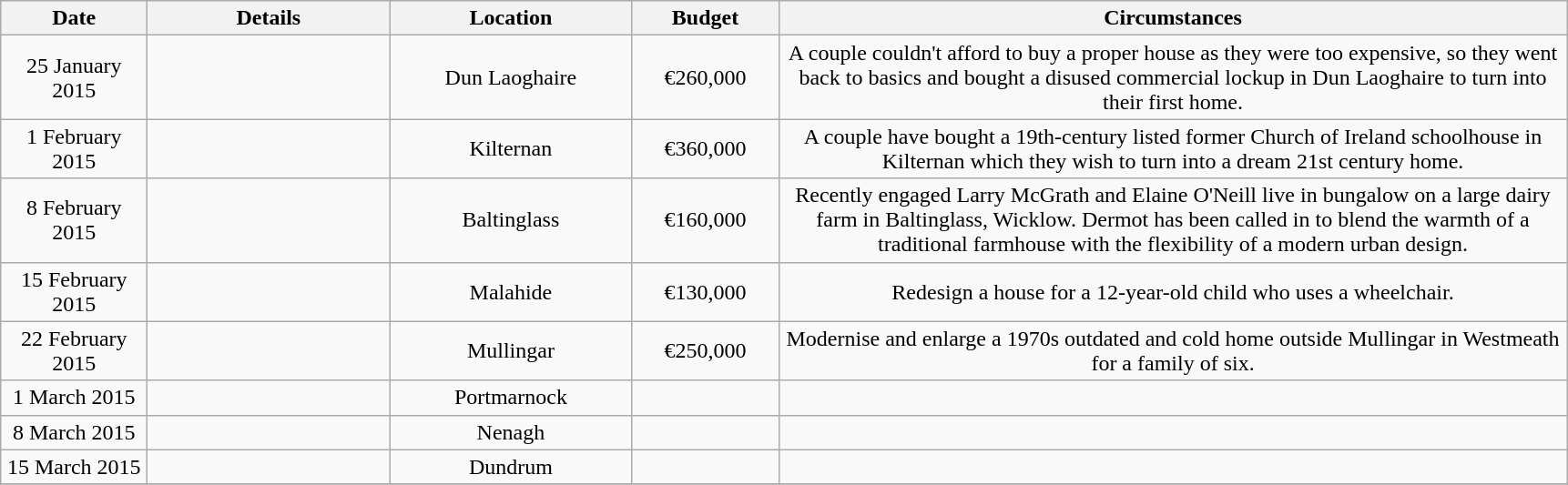<table class="wikitable">
<tr>
<th width="100" rowspan="1">Date</th>
<th width="170" rowspan="1">Details</th>
<th width="170" rowspan="1">Location</th>
<th width="100" rowspan="1">Budget</th>
<th width="570" rowspan="1">Circumstances</th>
</tr>
<tr>
<td style="text-align: center;">25 January 2015</td>
<td style="text-align: center;"></td>
<td style="text-align: center;">Dun Laoghaire</td>
<td style="text-align: center;">€260,000</td>
<td style="text-align: center;">A couple couldn't afford to buy a proper house as they were too expensive, so they went back to basics and bought a disused commercial lockup in Dun Laoghaire to turn into their first home.</td>
</tr>
<tr>
<td style="text-align: center;">1 February 2015</td>
<td style="text-align: center;"></td>
<td style="text-align: center;">Kilternan</td>
<td style="text-align: center;">€360,000</td>
<td style="text-align: center;">A couple have bought a 19th-century listed former Church of Ireland schoolhouse in Kilternan which they wish to turn into a dream 21st century home.</td>
</tr>
<tr>
<td style="text-align: center;">8 February 2015</td>
<td style="text-align: center;"></td>
<td style="text-align: center;">Baltinglass</td>
<td style="text-align: center;">€160,000</td>
<td style="text-align: center;">Recently engaged Larry McGrath and Elaine O'Neill live in bungalow on a large dairy farm in Baltinglass, Wicklow. Dermot has been called in to blend the warmth of a traditional farmhouse with the flexibility of a modern urban design.</td>
</tr>
<tr>
<td style="text-align: center;">15 February 2015</td>
<td style="text-align: center;"></td>
<td style="text-align: center;">Malahide</td>
<td style="text-align: center;">€130,000</td>
<td style="text-align: center;">Redesign a house for a 12-year-old child who uses a wheelchair.</td>
</tr>
<tr>
<td style="text-align: center;">22 February 2015</td>
<td style="text-align: center;"></td>
<td style="text-align: center;">Mullingar</td>
<td style="text-align: center;">€250,000</td>
<td style="text-align: center;">Modernise and enlarge a 1970s outdated and cold home outside Mullingar in Westmeath for a family of six.</td>
</tr>
<tr>
<td style="text-align: center;">1 March 2015</td>
<td style="text-align: center;"></td>
<td style="text-align: center;">Portmarnock</td>
<td style="text-align: center;"></td>
<td style="text-align: center;"></td>
</tr>
<tr>
<td style="text-align: center;">8 March 2015</td>
<td style="text-align: center;"></td>
<td style="text-align: center;">Nenagh</td>
<td style="text-align: center;"></td>
<td style="text-align: center;"></td>
</tr>
<tr>
<td style="text-align: center;">15 March 2015</td>
<td style="text-align: center;"></td>
<td style="text-align: center;">Dundrum</td>
<td style="text-align: center;"></td>
<td style="text-align: center;"></td>
</tr>
<tr>
</tr>
</table>
